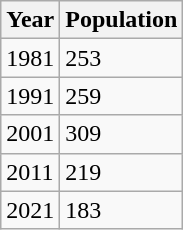<table class="wikitable">
<tr>
<th>Year</th>
<th>Population</th>
</tr>
<tr>
<td>1981</td>
<td>253</td>
</tr>
<tr>
<td>1991</td>
<td>259</td>
</tr>
<tr>
<td>2001</td>
<td>309</td>
</tr>
<tr>
<td>2011</td>
<td>219</td>
</tr>
<tr>
<td>2021</td>
<td>183</td>
</tr>
</table>
